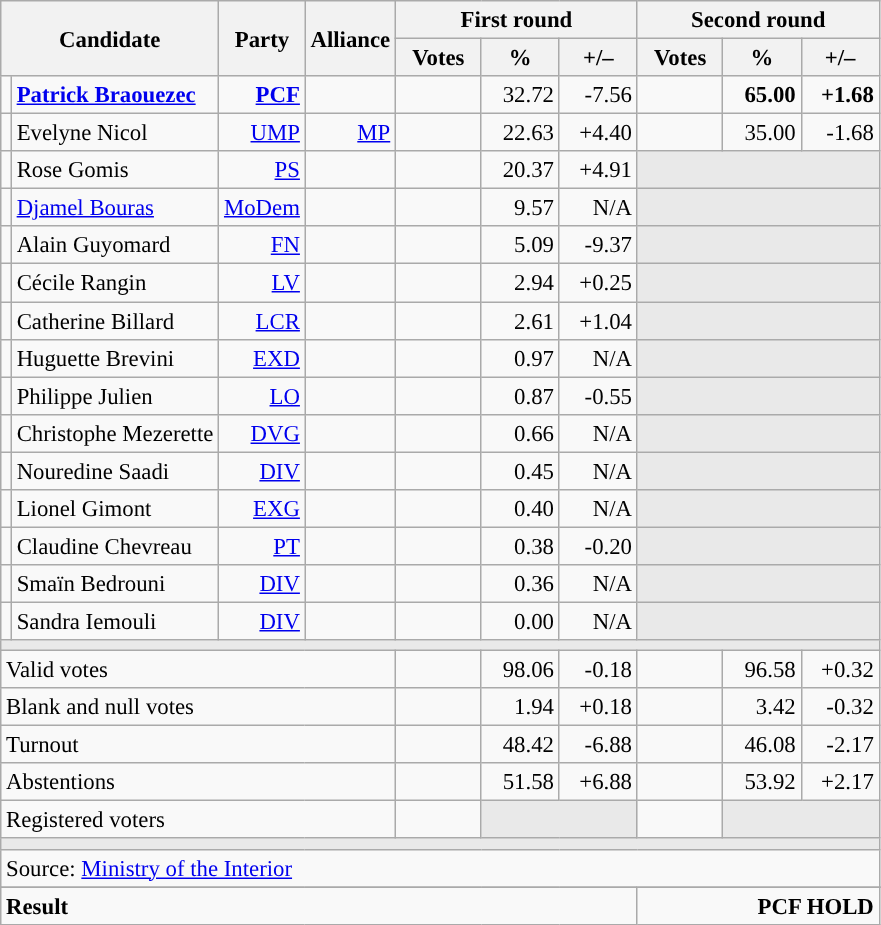<table class="wikitable" style="text-align:right;font-size:95%;">
<tr>
<th rowspan="2" colspan="2">Candidate</th>
<th rowspan="2">Party</th>
<th rowspan="2">Alliance</th>
<th colspan="3">First round</th>
<th colspan="3">Second round</th>
</tr>
<tr>
<th style="width:50px;">Votes</th>
<th style="width:45px;">%</th>
<th style="width:45px;">+/–</th>
<th style="width:50px;">Votes</th>
<th style="width:45px;">%</th>
<th style="width:45px;">+/–</th>
</tr>
<tr>
<td style="color:inherit;background:"></td>
<td style="text-align:left;"><strong><a href='#'>Patrick Braouezec</a></strong></td>
<td><a href='#'><strong>PCF</strong></a> </td>
<td></td>
<td></td>
<td>32.72</td>
<td>-7.56</td>
<td><strong></strong></td>
<td><strong>65.00</strong></td>
<td><strong>+1.68</strong></td>
</tr>
<tr>
<td style="color:inherit;background:"></td>
<td style="text-align:left;">Evelyne Nicol</td>
<td><a href='#'>UMP</a> </td>
<td><a href='#'>MP</a> </td>
<td></td>
<td>22.63</td>
<td>+4.40</td>
<td></td>
<td>35.00</td>
<td>-1.68</td>
</tr>
<tr>
<td style="color:inherit;background:"></td>
<td style="text-align:left;">Rose Gomis</td>
<td><a href='#'>PS</a></td>
<td></td>
<td></td>
<td>20.37</td>
<td>+4.91</td>
<td colspan="3" style="background:#E9E9E9;"></td>
</tr>
<tr>
<td style="color:inherit;background:"></td>
<td style="text-align:left;"><a href='#'>Djamel Bouras</a></td>
<td><a href='#'>MoDem</a></td>
<td></td>
<td></td>
<td>9.57</td>
<td>N/A</td>
<td colspan="3" style="background:#E9E9E9;"></td>
</tr>
<tr>
<td style="color:inherit;background:"></td>
<td style="text-align:left;">Alain Guyomard</td>
<td><a href='#'>FN</a></td>
<td></td>
<td></td>
<td>5.09</td>
<td>-9.37</td>
<td colspan="3" style="background:#E9E9E9;"></td>
</tr>
<tr>
<td style="color:inherit;background:"></td>
<td style="text-align:left;">Cécile Rangin</td>
<td><a href='#'>LV</a></td>
<td></td>
<td></td>
<td>2.94</td>
<td>+0.25</td>
<td colspan="3" style="background:#E9E9E9;"></td>
</tr>
<tr>
<td style="color:inherit;background:"></td>
<td style="text-align:left;">Catherine Billard</td>
<td><a href='#'>LCR</a></td>
<td></td>
<td></td>
<td>2.61</td>
<td>+1.04</td>
<td colspan="3" style="background:#E9E9E9;"></td>
</tr>
<tr>
<td style="color:inherit;background:"></td>
<td style="text-align:left;">Huguette Brevini</td>
<td><a href='#'>EXD</a></td>
<td></td>
<td></td>
<td>0.97</td>
<td>N/A</td>
<td colspan="3" style="background:#E9E9E9;"></td>
</tr>
<tr>
<td style="color:inherit;background:"></td>
<td style="text-align:left;">Philippe Julien</td>
<td><a href='#'>LO</a></td>
<td></td>
<td></td>
<td>0.87</td>
<td>-0.55</td>
<td colspan="3" style="background:#E9E9E9;"></td>
</tr>
<tr>
<td style="color:inherit;background:"></td>
<td style="text-align:left;">Christophe Mezerette</td>
<td><a href='#'>DVG</a></td>
<td></td>
<td></td>
<td>0.66</td>
<td>N/A</td>
<td colspan="3" style="background:#E9E9E9;"></td>
</tr>
<tr>
<td style="color:inherit;background:"></td>
<td style="text-align:left;">Nouredine Saadi</td>
<td><a href='#'>DIV</a></td>
<td></td>
<td></td>
<td>0.45</td>
<td>N/A</td>
<td colspan="3" style="background:#E9E9E9;"></td>
</tr>
<tr>
<td style="color:inherit;background:"></td>
<td style="text-align:left;">Lionel Gimont</td>
<td><a href='#'>EXG</a></td>
<td></td>
<td></td>
<td>0.40</td>
<td>N/A</td>
<td colspan="3" style="background:#E9E9E9;"></td>
</tr>
<tr>
<td style="color:inherit;background:"></td>
<td style="text-align:left;">Claudine Chevreau</td>
<td><a href='#'>PT</a></td>
<td></td>
<td></td>
<td>0.38</td>
<td>-0.20</td>
<td colspan="3" style="background:#E9E9E9;"></td>
</tr>
<tr>
<td style="color:inherit;background:"></td>
<td style="text-align:left;">Smaïn Bedrouni</td>
<td><a href='#'>DIV</a></td>
<td></td>
<td></td>
<td>0.36</td>
<td>N/A</td>
<td colspan="3" style="background:#E9E9E9;"></td>
</tr>
<tr>
<td style="color:inherit;background:"></td>
<td style="text-align:left;">Sandra Iemouli</td>
<td><a href='#'>DIV</a></td>
<td></td>
<td></td>
<td>0.00</td>
<td>N/A</td>
<td colspan="3" style="background:#E9E9E9;"></td>
</tr>
<tr>
<td colspan="10" style="background:#E9E9E9;"></td>
</tr>
<tr>
<td colspan="4" style="text-align:left;">Valid votes</td>
<td></td>
<td>98.06</td>
<td>-0.18</td>
<td></td>
<td>96.58</td>
<td>+0.32</td>
</tr>
<tr>
<td colspan="4" style="text-align:left;">Blank and null votes</td>
<td></td>
<td>1.94</td>
<td>+0.18</td>
<td></td>
<td>3.42</td>
<td>-0.32</td>
</tr>
<tr>
<td colspan="4" style="text-align:left;">Turnout</td>
<td></td>
<td>48.42</td>
<td>-6.88</td>
<td></td>
<td>46.08</td>
<td>-2.17</td>
</tr>
<tr>
<td colspan="4" style="text-align:left;">Abstentions</td>
<td></td>
<td>51.58</td>
<td>+6.88</td>
<td></td>
<td>53.92</td>
<td>+2.17</td>
</tr>
<tr>
<td colspan="4" style="text-align:left;">Registered voters</td>
<td></td>
<td colspan="2" style="background:#E9E9E9;"></td>
<td></td>
<td colspan="2" style="background:#E9E9E9;"></td>
</tr>
<tr>
<td colspan="10" style="background:#E9E9E9;"></td>
</tr>
<tr>
<td colspan="10" style="text-align:left;">Source: <a href='#'>Ministry of the Interior</a></td>
</tr>
<tr>
</tr>
<tr style="font-weight:bold">
<td colspan="7" style="text-align:left;">Result</td>
<td colspan="7" style="background-color:">PCF HOLD</td>
</tr>
</table>
